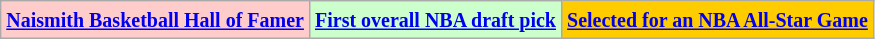<table class="wikitable">
<tr>
<td bgcolor="#FFCCCC"><small><strong><a href='#'>Naismith Basketball Hall of Famer</a></strong></small></td>
<td bgcolor="#CCFFCC"><small><strong><a href='#'> First overall NBA draft pick</a></strong></small></td>
<td bgcolor="FFCC00"><small><strong><a href='#'> Selected for an NBA All-Star Game</a></strong></small></td>
</tr>
</table>
